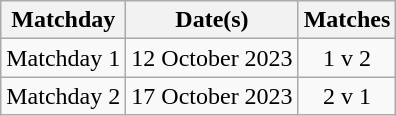<table class="wikitable" style="text-align:center">
<tr>
<th>Matchday</th>
<th>Date(s)</th>
<th>Matches</th>
</tr>
<tr>
<td>Matchday 1</td>
<td>12 October 2023</td>
<td>1 v 2</td>
</tr>
<tr>
<td>Matchday 2</td>
<td>17 October 2023</td>
<td>2 v 1</td>
</tr>
</table>
